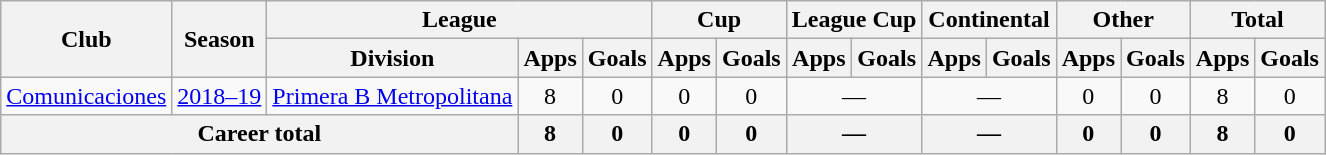<table class="wikitable" style="text-align:center">
<tr>
<th rowspan="2">Club</th>
<th rowspan="2">Season</th>
<th colspan="3">League</th>
<th colspan="2">Cup</th>
<th colspan="2">League Cup</th>
<th colspan="2">Continental</th>
<th colspan="2">Other</th>
<th colspan="2">Total</th>
</tr>
<tr>
<th>Division</th>
<th>Apps</th>
<th>Goals</th>
<th>Apps</th>
<th>Goals</th>
<th>Apps</th>
<th>Goals</th>
<th>Apps</th>
<th>Goals</th>
<th>Apps</th>
<th>Goals</th>
<th>Apps</th>
<th>Goals</th>
</tr>
<tr>
<td rowspan="1"><a href='#'>Comunicaciones</a></td>
<td><a href='#'>2018–19</a></td>
<td rowspan="1"><a href='#'>Primera B Metropolitana</a></td>
<td>8</td>
<td>0</td>
<td>0</td>
<td>0</td>
<td colspan="2">—</td>
<td colspan="2">—</td>
<td>0</td>
<td>0</td>
<td>8</td>
<td>0</td>
</tr>
<tr>
<th colspan="3">Career total</th>
<th>8</th>
<th>0</th>
<th>0</th>
<th>0</th>
<th colspan="2">—</th>
<th colspan="2">—</th>
<th>0</th>
<th>0</th>
<th>8</th>
<th>0</th>
</tr>
</table>
